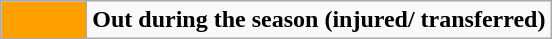<table class="wikitable" style="text-align: right;">
<tr>
<td bgcolor=#FF9F00 style="width: 50px;"></td>
<td><strong>Out during the season (injured/ transferred)</strong></td>
</tr>
</table>
